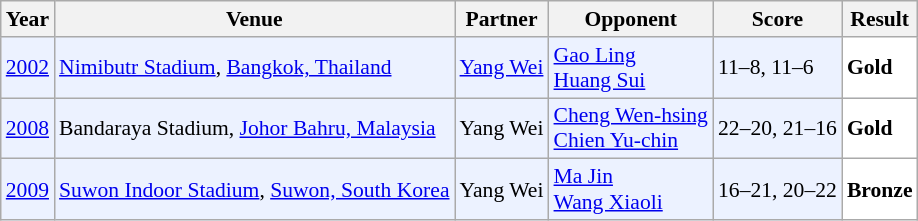<table class="sortable wikitable" style="font-size: 90%;">
<tr>
<th>Year</th>
<th>Venue</th>
<th>Partner</th>
<th>Opponent</th>
<th>Score</th>
<th>Result</th>
</tr>
<tr style="background:#ECF2FF">
<td align="center"><a href='#'>2002</a></td>
<td align="left"><a href='#'>Nimibutr Stadium</a>, <a href='#'>Bangkok, Thailand</a></td>
<td align="left"> <a href='#'>Yang Wei</a></td>
<td align="left"> <a href='#'>Gao Ling</a> <br>  <a href='#'>Huang Sui</a></td>
<td align="left">11–8, 11–6</td>
<td style="text-align:left; background:white"> <strong>Gold</strong></td>
</tr>
<tr style="background:#ECF2FF">
<td align="center"><a href='#'>2008</a></td>
<td align="left">Bandaraya Stadium, <a href='#'>Johor Bahru, Malaysia</a></td>
<td align="left"> Yang Wei</td>
<td align="left"> <a href='#'>Cheng Wen-hsing</a> <br>  <a href='#'>Chien Yu-chin</a></td>
<td align="left">22–20, 21–16</td>
<td style="text-align:left; background:white"> <strong>Gold</strong></td>
</tr>
<tr style="background:#ECF2FF">
<td align="center"><a href='#'>2009</a></td>
<td align="left"><a href='#'>Suwon Indoor Stadium</a>, <a href='#'>Suwon, South Korea</a></td>
<td align="left"> Yang Wei</td>
<td align="left"> <a href='#'>Ma Jin</a> <br>  <a href='#'>Wang Xiaoli</a></td>
<td align="left">16–21, 20–22</td>
<td style="text-align:left; background:white"> <strong>Bronze</strong></td>
</tr>
</table>
